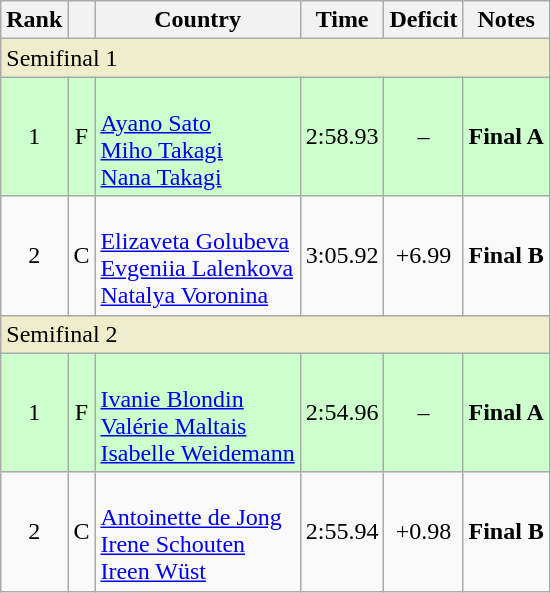<table class="wikitable" style="text-align:center;">
<tr>
<th>Rank</th>
<th></th>
<th>Country</th>
<th>Time</th>
<th>Deficit</th>
<th>Notes</th>
</tr>
<tr>
<td colspan=6 align=left style="background: #eeeecc">Semifinal 1</td>
</tr>
<tr bgcolor=ccffcc>
<td>1</td>
<td>F</td>
<td align=left><br><a href='#'>Ayano Sato</a><br><a href='#'>Miho Takagi</a><br><a href='#'>Nana Takagi</a></td>
<td>2:58.93</td>
<td>–</td>
<td><strong>Final A</strong></td>
</tr>
<tr>
<td>2</td>
<td>C</td>
<td align=left><br><a href='#'>Elizaveta Golubeva</a><br><a href='#'>Evgeniia Lalenkova</a><br><a href='#'>Natalya Voronina</a></td>
<td>3:05.92</td>
<td>+6.99</td>
<td><strong>Final B</strong></td>
</tr>
<tr>
<td colspan=6 align=left style="background: #eeeecc">Semifinal 2</td>
</tr>
<tr bgcolor=ccffcc>
<td>1</td>
<td>F</td>
<td align=left><br><a href='#'>Ivanie Blondin</a><br><a href='#'>Valérie Maltais</a><br><a href='#'>Isabelle Weidemann</a></td>
<td>2:54.96</td>
<td>–</td>
<td><strong>Final A</strong></td>
</tr>
<tr>
<td>2</td>
<td>C</td>
<td align=left><br><a href='#'>Antoinette de Jong</a><br><a href='#'>Irene Schouten</a><br><a href='#'>Ireen Wüst</a></td>
<td>2:55.94</td>
<td>+0.98</td>
<td><strong>Final B</strong></td>
</tr>
</table>
